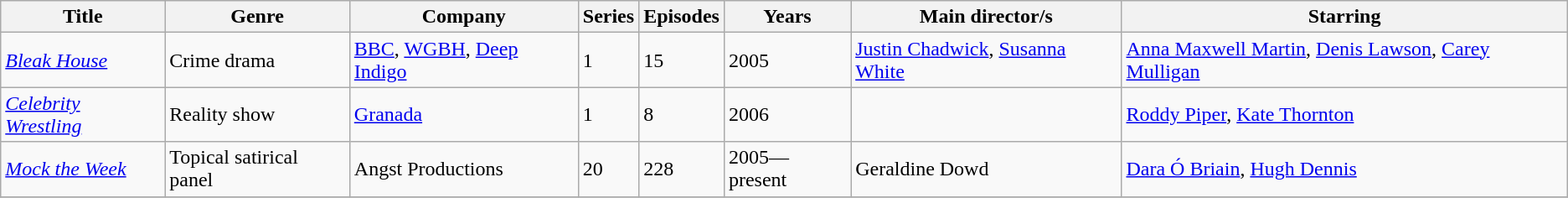<table class="wikitable unsortable">
<tr>
<th>Title</th>
<th>Genre</th>
<th>Company</th>
<th>Series</th>
<th>Episodes</th>
<th>Years</th>
<th>Main director/s</th>
<th>Starring</th>
</tr>
<tr>
<td><em><a href='#'>Bleak House</a></em></td>
<td>Crime drama</td>
<td><a href='#'>BBC</a>, <a href='#'>WGBH</a>, <a href='#'>Deep Indigo</a></td>
<td>1</td>
<td>15</td>
<td>2005</td>
<td><a href='#'>Justin Chadwick</a>, <a href='#'>Susanna White</a></td>
<td><a href='#'>Anna Maxwell Martin</a>, <a href='#'>Denis Lawson</a>, <a href='#'>Carey Mulligan</a></td>
</tr>
<tr>
<td><em><a href='#'>Celebrity Wrestling</a></em></td>
<td>Reality show</td>
<td><a href='#'>Granada</a></td>
<td>1</td>
<td>8</td>
<td>2006</td>
<td></td>
<td><a href='#'>Roddy Piper</a>, <a href='#'>Kate Thornton</a></td>
</tr>
<tr>
<td><em><a href='#'>Mock the Week</a></em></td>
<td>Topical satirical panel</td>
<td>Angst Productions</td>
<td>20</td>
<td>228</td>
<td>2005—present</td>
<td>Geraldine Dowd</td>
<td><a href='#'>Dara Ó Briain</a>, <a href='#'>Hugh Dennis</a></td>
</tr>
<tr>
</tr>
</table>
